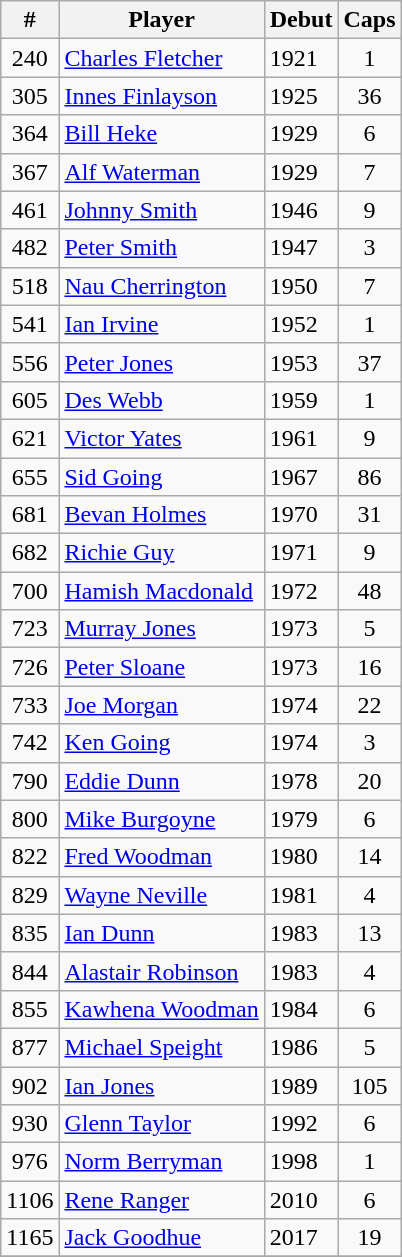<table class="wikitable" style="text-align:center">
<tr>
<th>#</th>
<th>Player</th>
<th>Debut</th>
<th>Caps</th>
</tr>
<tr>
<td>240</td>
<td align="left"><a href='#'>Charles Fletcher</a></td>
<td align="left">1921</td>
<td>1</td>
</tr>
<tr>
<td>305</td>
<td align="left"><a href='#'>Innes Finlayson</a></td>
<td align="left">1925</td>
<td>36</td>
</tr>
<tr>
<td>364</td>
<td align="left"><a href='#'>Bill Heke</a></td>
<td align="left">1929</td>
<td>6</td>
</tr>
<tr>
<td>367</td>
<td align="left"><a href='#'>Alf Waterman</a></td>
<td align="left">1929</td>
<td>7</td>
</tr>
<tr>
<td>461</td>
<td align="left"><a href='#'>Johnny Smith</a></td>
<td align="left">1946</td>
<td>9</td>
</tr>
<tr>
<td>482</td>
<td align="left"><a href='#'>Peter Smith</a></td>
<td align="left">1947</td>
<td>3</td>
</tr>
<tr>
<td>518</td>
<td align="left"><a href='#'>Nau Cherrington</a></td>
<td align="left">1950</td>
<td>7</td>
</tr>
<tr>
<td>541</td>
<td align="left"><a href='#'>Ian Irvine</a></td>
<td align="left">1952</td>
<td>1</td>
</tr>
<tr>
<td>556</td>
<td align="left"><a href='#'>Peter Jones</a></td>
<td align="left">1953</td>
<td>37</td>
</tr>
<tr>
<td>605</td>
<td align="left"><a href='#'>Des Webb</a></td>
<td align="left">1959</td>
<td>1</td>
</tr>
<tr>
<td>621</td>
<td align="left"><a href='#'>Victor Yates</a></td>
<td align="left">1961</td>
<td>9</td>
</tr>
<tr>
<td>655</td>
<td align="left"><a href='#'>Sid Going</a></td>
<td align="left">1967</td>
<td>86</td>
</tr>
<tr>
<td>681</td>
<td align="left"><a href='#'>Bevan Holmes</a></td>
<td align="left">1970</td>
<td>31</td>
</tr>
<tr>
<td>682</td>
<td align="left"><a href='#'>Richie Guy</a></td>
<td align="left">1971</td>
<td>9</td>
</tr>
<tr>
<td>700</td>
<td align="left"><a href='#'>Hamish Macdonald</a></td>
<td align="left">1972</td>
<td>48</td>
</tr>
<tr>
<td>723</td>
<td align="left"><a href='#'>Murray Jones</a></td>
<td align="left">1973</td>
<td>5</td>
</tr>
<tr>
<td>726</td>
<td align="left"><a href='#'>Peter Sloane</a></td>
<td align="left">1973</td>
<td>16</td>
</tr>
<tr>
<td>733</td>
<td align="left"><a href='#'>Joe Morgan</a></td>
<td align="left">1974</td>
<td>22</td>
</tr>
<tr>
<td>742</td>
<td align="left"><a href='#'>Ken Going</a></td>
<td align="left">1974</td>
<td>3</td>
</tr>
<tr>
<td>790</td>
<td align="left"><a href='#'>Eddie Dunn</a></td>
<td align="left">1978</td>
<td>20</td>
</tr>
<tr>
<td>800</td>
<td align="left"><a href='#'>Mike Burgoyne</a></td>
<td align="left">1979</td>
<td>6</td>
</tr>
<tr>
<td>822</td>
<td align="left"><a href='#'>Fred Woodman</a></td>
<td align="left">1980</td>
<td>14</td>
</tr>
<tr>
<td>829</td>
<td align="left"><a href='#'>Wayne Neville</a></td>
<td align="left">1981</td>
<td>4</td>
</tr>
<tr>
<td>835</td>
<td align="left"><a href='#'>Ian Dunn</a></td>
<td align="left">1983</td>
<td>13</td>
</tr>
<tr>
<td>844</td>
<td align="left"><a href='#'>Alastair Robinson</a></td>
<td align="left">1983</td>
<td>4</td>
</tr>
<tr>
<td>855</td>
<td align="left"><a href='#'>Kawhena Woodman</a></td>
<td align="left">1984</td>
<td>6</td>
</tr>
<tr>
<td>877</td>
<td align="left"><a href='#'>Michael Speight</a></td>
<td align="left">1986</td>
<td>5</td>
</tr>
<tr>
<td>902</td>
<td align="left"><a href='#'>Ian Jones</a></td>
<td align="left">1989</td>
<td>105</td>
</tr>
<tr>
<td>930</td>
<td align="left"><a href='#'>Glenn Taylor</a></td>
<td align="left">1992</td>
<td>6</td>
</tr>
<tr>
<td>976</td>
<td align="left"><a href='#'>Norm Berryman</a></td>
<td align="left">1998</td>
<td>1</td>
</tr>
<tr>
<td>1106</td>
<td align="left"><a href='#'>Rene Ranger</a></td>
<td align="left">2010</td>
<td>6</td>
</tr>
<tr>
<td>1165</td>
<td align="left"><a href='#'>Jack Goodhue</a></td>
<td align="left">2017</td>
<td>19</td>
</tr>
<tr>
</tr>
</table>
